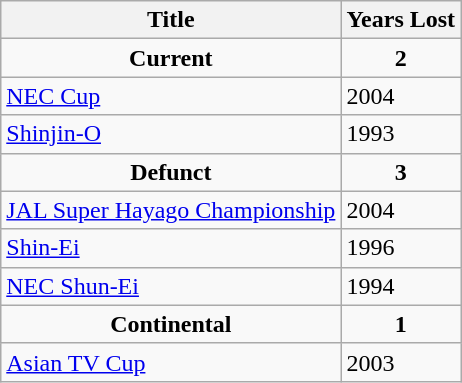<table class="wikitable">
<tr>
<th>Title</th>
<th>Years Lost</th>
</tr>
<tr>
<td align="center"><strong>Current</strong></td>
<td align="center"><strong>2</strong></td>
</tr>
<tr>
<td> <a href='#'>NEC Cup</a></td>
<td>2004</td>
</tr>
<tr>
<td> <a href='#'>Shinjin-O</a></td>
<td>1993</td>
</tr>
<tr>
<td align="center"><strong>Defunct</strong></td>
<td align="center"><strong>3</strong></td>
</tr>
<tr>
<td> <a href='#'>JAL Super Hayago Championship</a></td>
<td>2004</td>
</tr>
<tr>
<td> <a href='#'>Shin-Ei</a></td>
<td>1996</td>
</tr>
<tr>
<td> <a href='#'>NEC Shun-Ei</a></td>
<td>1994</td>
</tr>
<tr>
<td align="center"><strong>Continental</strong></td>
<td align="center"><strong>1</strong></td>
</tr>
<tr>
<td>    <a href='#'>Asian TV Cup</a></td>
<td>2003</td>
</tr>
</table>
